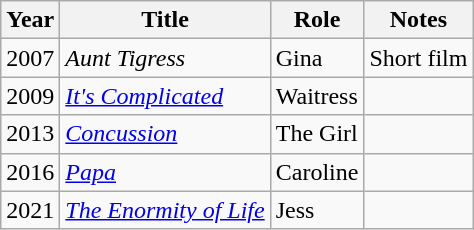<table class="wikitable">
<tr>
<th>Year</th>
<th>Title</th>
<th>Role</th>
<th>Notes</th>
</tr>
<tr>
<td>2007</td>
<td><em>Aunt Tigress</em></td>
<td>Gina</td>
<td>Short film</td>
</tr>
<tr>
<td>2009</td>
<td><em><a href='#'>It's Complicated</a></em></td>
<td>Waitress</td>
<td></td>
</tr>
<tr>
<td>2013</td>
<td><em><a href='#'>Concussion</a></em></td>
<td>The Girl</td>
<td></td>
</tr>
<tr>
<td>2016</td>
<td><em><a href='#'>Papa</a></em></td>
<td>Caroline</td>
<td></td>
</tr>
<tr>
<td>2021</td>
<td><em><a href='#'>The Enormity of Life</a></em></td>
<td>Jess</td>
<td></td>
</tr>
</table>
